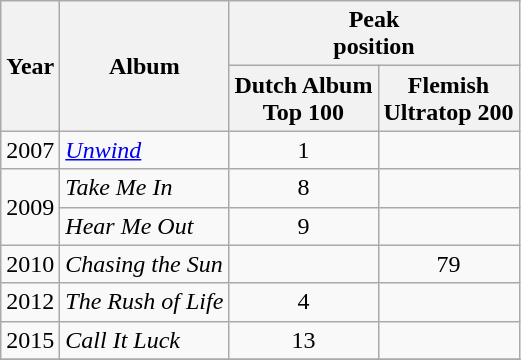<table class="wikitable">
<tr>
<th align="center" rowspan="2">Year</th>
<th align="center" rowspan="2">Album</th>
<th align="center" colspan="2">Peak <br>position</th>
</tr>
<tr>
<th>Dutch Album <br>Top 100</th>
<th>Flemish<br> Ultratop 200</th>
</tr>
<tr>
<td align="left" rowspan="1">2007</td>
<td align="left" valign="top"><em><a href='#'>Unwind</a></em></td>
<td align="center" valign="top">1</td>
<td align="center" valign="top"></td>
</tr>
<tr>
<td align="left" rowspan="2">2009</td>
<td align="left" valign="top"><em>Take Me In</em></td>
<td align="center" valign="top">8</td>
<td align="center" valign="top"></td>
</tr>
<tr>
<td align="left" valign="top"><em>Hear Me Out</em></td>
<td align="center" valign="top">9</td>
<td align="center" valign="top"></td>
</tr>
<tr>
<td align="left" rowspan="1">2010</td>
<td align="left" valign="top"><em>Chasing the Sun</em></td>
<td align="center" valign="top"></td>
<td align="center" valign="top">79</td>
</tr>
<tr>
<td align="left" rowspan="1">2012</td>
<td align="left" valign="top"><em>The Rush of Life</em></td>
<td align="center" valign="top">4</td>
<td align="center" valign="top"></td>
</tr>
<tr>
<td align="left">2015</td>
<td align="left" valign="top"><em>Call It Luck</em></td>
<td align="center" valign="top">13</td>
<td align="center" valign="top"></td>
</tr>
<tr>
</tr>
</table>
